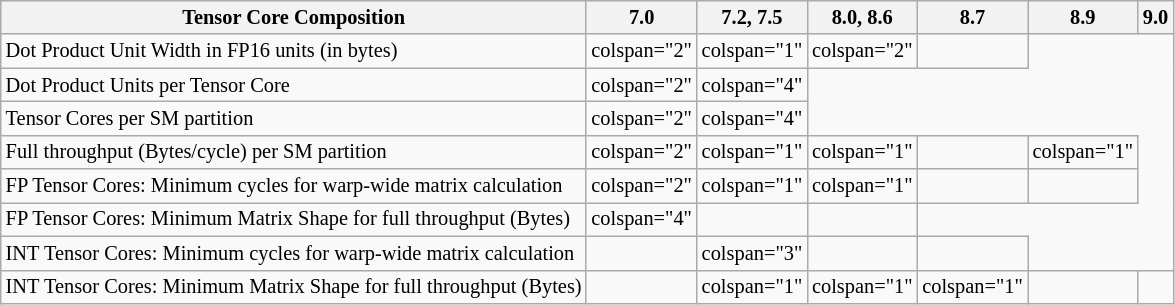<table class="wikitable" style="font-size:85%;">
<tr>
<th>Tensor Core Composition</th>
<th>7.0</th>
<th>7.2, 7.5</th>
<th>8.0, 8.6</th>
<th>8.7</th>
<th>8.9</th>
<th>9.0</th>
</tr>
<tr>
<td>Dot Product Unit Width in FP16 units (in bytes)</td>
<td>colspan="2" </td>
<td>colspan="1" </td>
<td>colspan="2" </td>
<td></td>
</tr>
<tr>
<td>Dot Product Units per Tensor Core</td>
<td>colspan="2" </td>
<td>colspan="4" </td>
</tr>
<tr>
<td>Tensor Cores per SM partition</td>
<td>colspan="2" </td>
<td>colspan="4" </td>
</tr>
<tr>
<td>Full throughput (Bytes/cycle) per SM partition</td>
<td>colspan="2" </td>
<td>colspan="1" </td>
<td>colspan="1" </td>
<td></td>
<td>colspan="1" </td>
</tr>
<tr>
<td>FP Tensor Cores: Minimum cycles for warp-wide matrix calculation</td>
<td>colspan="2" </td>
<td>colspan="1" </td>
<td>colspan="1" </td>
<td></td>
<td></td>
</tr>
<tr>
<td>FP Tensor Cores: Minimum Matrix Shape for full throughput (Bytes)</td>
<td>colspan="4" </td>
<td></td>
<td></td>
</tr>
<tr>
<td>INT Tensor Cores: Minimum cycles for warp-wide matrix calculation</td>
<td></td>
<td>colspan="3" </td>
<td></td>
<td></td>
</tr>
<tr>
<td>INT Tensor Cores: Minimum Matrix Shape for full throughput (Bytes)</td>
<td></td>
<td>colspan="1" </td>
<td>colspan="1" </td>
<td>colspan="1" </td>
<td></td>
<td></td>
</tr>
</table>
